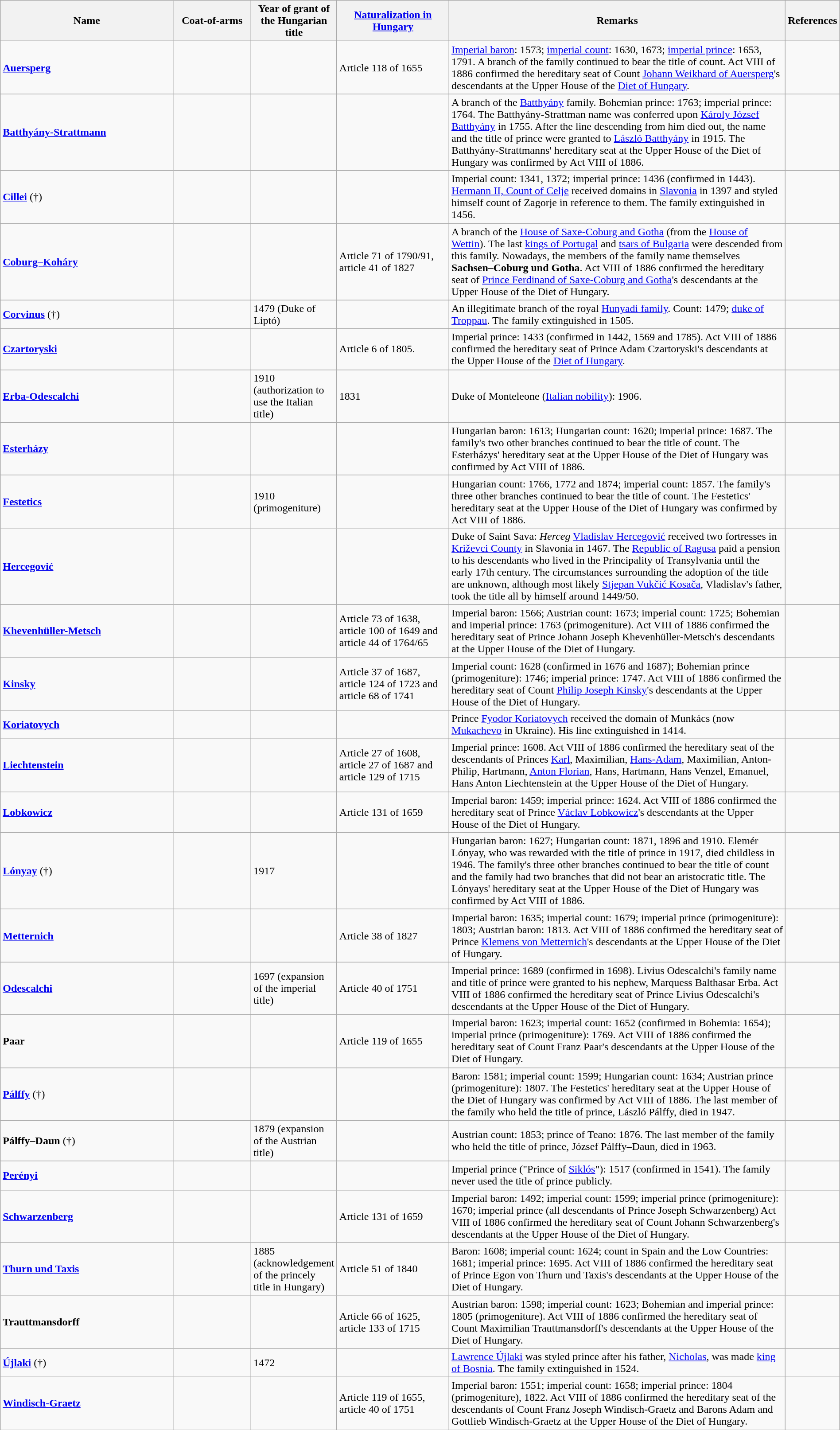<table class="wikitable sortable" style="width: 100%">
<tr>
<th scope="col" width="22%">Name</th>
<th scope="col" class="unsortable" width="10%">Coat-of-arms</th>
<th scope="col" width="5%">Year of grant of the Hungarian title</th>
<th scope="col" width="14%"><a href='#'>Naturalization in Hungary</a></th>
<th scope="col" class="unsortable" width="44%">Remarks</th>
<th scope="col" class="unsortable" width="5%">References</th>
</tr>
<tr>
<td><strong><a href='#'>Auersperg</a></strong></td>
<td></td>
<td></td>
<td>Article 118 of 1655</td>
<td><a href='#'>Imperial baron</a>: 1573; <a href='#'>imperial count</a>: 1630, 1673; <a href='#'>imperial prince</a>: 1653, 1791. A branch of the family continued to bear the title of count. Act VIII of 1886 confirmed the hereditary seat of Count <a href='#'>Johann Weikhard of Auersperg</a>'s descendants at the Upper House of the <a href='#'>Diet of Hungary</a>.</td>
<td></td>
</tr>
<tr>
<td><strong><a href='#'>Batthyány-Strattmann</a></strong></td>
<td></td>
<td></td>
<td></td>
<td>A branch of the <a href='#'>Batthyány</a> family. Bohemian prince: 1763; imperial prince: 1764. The Batthyány-Strattman name was conferred upon <a href='#'>Károly József Batthyány</a> in 1755. After the line descending from him died out, the name and the title of prince were granted to <a href='#'>László Batthyány</a> in 1915. The Batthyány-Strattmanns' hereditary seat at the Upper House of the Diet of Hungary was confirmed by Act VIII of 1886.</td>
<td></td>
</tr>
<tr>
<td><strong><a href='#'>Cillei</a></strong> (†)</td>
<td></td>
<td></td>
<td></td>
<td>Imperial count: 1341, 1372; imperial prince: 1436 (confirmed in 1443). <a href='#'>Hermann II, Count of Celje</a> received domains in <a href='#'>Slavonia</a> in 1397 and styled himself count of Zagorje in reference to them. The family extinguished in 1456.</td>
<td></td>
</tr>
<tr>
<td><strong><a href='#'>Coburg–Koháry</a></strong></td>
<td></td>
<td></td>
<td>Article 71 of 1790/91, article 41 of 1827</td>
<td>A branch of the <a href='#'>House of Saxe-Coburg and Gotha</a> (from the <a href='#'>House of Wettin</a>). The last <a href='#'>kings of Portugal</a> and <a href='#'>tsars of Bulgaria</a> were descended from this family. Nowadays, the members of the family name themselves <strong>Sachsen–Coburg und Gotha</strong>. Act VIII of 1886 confirmed the hereditary seat of <a href='#'>Prince Ferdinand of Saxe-Coburg and Gotha</a>'s descendants at the Upper House of the Diet of Hungary.</td>
<td></td>
</tr>
<tr>
<td><strong><a href='#'>Corvinus</a></strong> (†)</td>
<td></td>
<td>1479 (Duke of Liptó)</td>
<td></td>
<td>An illegitimate branch of the royal <a href='#'>Hunyadi family</a>. Count: 1479; <a href='#'>duke of Troppau</a>. The family extinguished in 1505.</td>
<td></td>
</tr>
<tr>
<td><strong><a href='#'>Czartoryski</a></strong></td>
<td></td>
<td></td>
<td>Article 6 of 1805.</td>
<td>Imperial prince: 1433 (confirmed in 1442, 1569 and 1785). Act VIII of 1886 confirmed the hereditary seat of Prince Adam Czartoryski's descendants at the Upper House of the <a href='#'>Diet of Hungary</a>.</td>
<td></td>
</tr>
<tr>
<td><strong><a href='#'>Erba-Odescalchi</a></strong></td>
<td></td>
<td>1910 (authorization to use the Italian title)</td>
<td>1831</td>
<td>Duke of Monteleone (<a href='#'>Italian nobility</a>): 1906.</td>
<td></td>
</tr>
<tr>
<td><strong><a href='#'>Esterházy</a></strong></td>
<td></td>
<td></td>
<td></td>
<td>Hungarian baron: 1613; Hungarian count: 1620; imperial prince: 1687. The family's two other branches continued to bear the title of count. The Esterházys' hereditary seat at the Upper House of the Diet of Hungary was confirmed by Act VIII of 1886.</td>
<td></td>
</tr>
<tr>
<td><strong><a href='#'>Festetics</a></strong></td>
<td></td>
<td>1910 (primogeniture)</td>
<td></td>
<td>Hungarian count: 1766, 1772 and 1874; imperial count: 1857. The family's three other branches continued to bear the title of count. The Festetics' hereditary seat at the Upper House of the Diet of Hungary was confirmed by Act VIII of 1886.</td>
<td></td>
</tr>
<tr>
<td><strong><a href='#'>Hercegović</a></strong></td>
<td></td>
<td></td>
<td></td>
<td>Duke of Saint Sava: <em>Herceg</em> <a href='#'>Vladislav Hercegović</a> received two fortresses in <a href='#'>Križevci County</a> in Slavonia in 1467. The <a href='#'>Republic of Ragusa</a> paid a pension to his descendants who lived in the Principality of Transylvania until the early 17th century. The circumstances surrounding the adoption of the title are unknown, although most likely <a href='#'>Stjepan Vukčić Kosača</a>, Vladislav's father, took the title all by himself around 1449/50.</td>
<td></td>
</tr>
<tr>
<td><strong><a href='#'>Khevenhüller-Metsch</a></strong></td>
<td></td>
<td></td>
<td>Article 73 of 1638, article 100 of 1649 and article 44 of 1764/65</td>
<td>Imperial baron: 1566; Austrian count: 1673; imperial count: 1725; Bohemian and imperial prince: 1763 (primogeniture). Act VIII of 1886 confirmed the hereditary seat of Prince Johann Joseph Khevenhüller-Metsch's descendants at the Upper House of the Diet of Hungary.</td>
<td></td>
</tr>
<tr>
<td><strong><a href='#'>Kinsky</a></strong></td>
<td></td>
<td></td>
<td>Article 37 of 1687, article 124 of 1723 and article 68 of 1741</td>
<td>Imperial count: 1628 (confirmed in 1676 and 1687); Bohemian prince (primogeniture): 1746; imperial prince: 1747. Act VIII of 1886 confirmed the hereditary seat of Count <a href='#'>Philip Joseph Kinsky</a>'s descendants at the Upper House of the Diet of Hungary.</td>
<td></td>
</tr>
<tr>
<td><strong><a href='#'>Koriatovych</a></strong></td>
<td></td>
<td></td>
<td></td>
<td>Prince <a href='#'>Fyodor Koriatovych</a> received the domain of Munkács (now <a href='#'>Mukachevo</a> in Ukraine). His line extinguished in 1414.</td>
<td></td>
</tr>
<tr>
<td><strong><a href='#'>Liechtenstein</a></strong></td>
<td></td>
<td></td>
<td>Article 27 of 1608, article 27 of 1687 and article 129 of 1715</td>
<td>Imperial prince: 1608. Act VIII of 1886 confirmed the hereditary seat of the descendants of Princes <a href='#'>Karl</a>, Maximilian, <a href='#'>Hans-Adam</a>, Maximilian, Anton-Philip, Hartmann, <a href='#'>Anton Florian</a>, Hans, Hartmann, Hans Venzel, Emanuel, Hans Anton Liechtenstein at the Upper House of the Diet of Hungary.</td>
<td></td>
</tr>
<tr>
<td><strong><a href='#'>Lobkowicz</a></strong></td>
<td></td>
<td></td>
<td>Article 131 of 1659</td>
<td>Imperial baron: 1459; imperial prince: 1624. Act VIII of 1886 confirmed the hereditary seat of Prince <a href='#'>Václav Lobkowicz</a>'s descendants at the Upper House of the Diet of Hungary.</td>
<td></td>
</tr>
<tr>
<td><strong><a href='#'>Lónyay</a></strong> (†)</td>
<td></td>
<td>1917</td>
<td></td>
<td>Hungarian baron: 1627; Hungarian count: 1871, 1896 and 1910. Elemér Lónyay, who was rewarded with the title of prince in 1917, died childless in 1946. The family's three other branches continued to bear the title of count and the family had two branches that did not bear an aristocratic title. The Lónyays' hereditary seat at the Upper House of the Diet of Hungary was confirmed by Act VIII of 1886.</td>
<td></td>
</tr>
<tr>
<td><strong><a href='#'>Metternich</a></strong></td>
<td></td>
<td></td>
<td>Article 38 of 1827</td>
<td>Imperial baron: 1635; imperial count: 1679; imperial prince (primogeniture): 1803; Austrian baron: 1813. Act VIII of 1886 confirmed the hereditary seat of Prince <a href='#'>Klemens von Metternich</a>'s descendants at the Upper House of the Diet of Hungary.</td>
<td></td>
</tr>
<tr>
<td><strong><a href='#'>Odescalchi</a></strong></td>
<td></td>
<td>1697 (expansion of the imperial title)</td>
<td>Article 40 of 1751</td>
<td>Imperial prince: 1689 (confirmed in 1698). Livius Odescalchi's family name and title of prince were granted to his nephew, Marquess Balthasar Erba. Act VIII of 1886 confirmed the hereditary seat of Prince Livius Odescalchi's descendants at the Upper House of the Diet of Hungary.</td>
<td></td>
</tr>
<tr>
<td><strong>Paar</strong></td>
<td></td>
<td></td>
<td>Article 119 of 1655</td>
<td>Imperial baron: 1623; imperial count: 1652 (confirmed in Bohemia: 1654); imperial prince (primogeniture): 1769. Act VIII of 1886 confirmed the hereditary seat of Count Franz Paar's descendants at the Upper House of the Diet of Hungary.</td>
<td></td>
</tr>
<tr>
<td><strong><a href='#'>Pálffy</a></strong> (†)</td>
<td></td>
<td></td>
<td></td>
<td>Baron: 1581; imperial count: 1599; Hungarian count: 1634; Austrian prince (primogeniture): 1807. The Festetics' hereditary seat at the Upper House of the Diet of Hungary was confirmed by Act VIII of 1886. The last member of the family who held the title of prince, László Pálffy, died in 1947.</td>
<td></td>
</tr>
<tr>
<td><strong>Pálffy–Daun</strong> (†)</td>
<td></td>
<td>1879 (expansion of the Austrian title)</td>
<td></td>
<td>Austrian count: 1853; prince of Teano: 1876. The last member of the family who held the title of prince, József Pálffy–Daun, died in 1963.</td>
<td></td>
</tr>
<tr>
<td><strong><a href='#'>Perényi</a></strong></td>
<td></td>
<td></td>
<td></td>
<td>Imperial prince ("Prince of <a href='#'>Siklós</a>"): 1517 (confirmed in 1541). The family never used the title of prince publicly.</td>
<td></td>
</tr>
<tr>
<td><strong><a href='#'>Schwarzenberg</a></strong></td>
<td></td>
<td></td>
<td>Article 131 of 1659</td>
<td>Imperial baron: 1492; imperial count: 1599; imperial prince (primogeniture): 1670; imperial prince (all descendants of Prince Joseph Schwarzenberg) Act VIII of 1886 confirmed the hereditary seat of Count Johann Schwarzenberg's descendants at the Upper House of the Diet of Hungary.</td>
<td></td>
</tr>
<tr>
<td><strong><a href='#'>Thurn und Taxis</a></strong></td>
<td></td>
<td>1885 (acknowledgement of the princely title in Hungary)</td>
<td>Article 51 of 1840</td>
<td>Baron: 1608; imperial count: 1624; count in Spain and the Low Countries: 1681; imperial prince: 1695. Act VIII of 1886 confirmed the hereditary seat of Prince Egon von Thurn und Taxis's descendants at the Upper House of the Diet of Hungary.</td>
<td></td>
</tr>
<tr>
<td><strong>Trauttmansdorff</strong></td>
<td></td>
<td></td>
<td>Article 66 of 1625, article 133 of 1715</td>
<td>Austrian baron: 1598; imperial count: 1623; Bohemian and imperial prince: 1805 (primogeniture). Act VIII of 1886 confirmed the hereditary seat of Count Maximilian Trauttmansdorff's descendants at the Upper House of the Diet of Hungary.</td>
<td></td>
</tr>
<tr>
<td><strong><a href='#'>Újlaki</a></strong> (†)</td>
<td></td>
<td>1472</td>
<td></td>
<td><a href='#'>Lawrence Újlaki</a> was styled prince after his father, <a href='#'>Nicholas</a>, was made <a href='#'>king of Bosnia</a>. The family extinguished in 1524.</td>
<td></td>
</tr>
<tr>
<td><strong><a href='#'>Windisch-Graetz</a></strong></td>
<td></td>
<td></td>
<td>Article 119 of 1655, article 40 of 1751</td>
<td>Imperial baron: 1551; imperial count: 1658; imperial prince: 1804 (primogeniture), 1822. Act VIII of 1886 confirmed the hereditary seat of the descendants of Count Franz Joseph Windisch-Graetz and Barons Adam and Gottlieb Windisch-Graetz at the Upper House of the Diet of Hungary.</td>
<td></td>
</tr>
</table>
